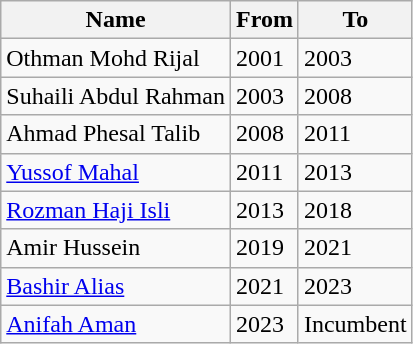<table class="wikitable">
<tr>
<th>Name</th>
<th>From</th>
<th>To</th>
</tr>
<tr>
<td>Othman Mohd Rijal</td>
<td>2001</td>
<td>2003</td>
</tr>
<tr>
<td>Suhaili Abdul Rahman</td>
<td>2003</td>
<td>2008</td>
</tr>
<tr>
<td>Ahmad Phesal Talib</td>
<td>2008</td>
<td>2011</td>
</tr>
<tr>
<td><a href='#'>Yussof Mahal</a></td>
<td>2011</td>
<td>2013</td>
</tr>
<tr>
<td><a href='#'>Rozman Haji Isli</a></td>
<td>2013</td>
<td>2018</td>
</tr>
<tr>
<td>Amir Hussein</td>
<td>2019</td>
<td>2021</td>
</tr>
<tr>
<td><a href='#'>Bashir Alias</a></td>
<td>2021</td>
<td>2023</td>
</tr>
<tr>
<td><a href='#'>Anifah Aman</a></td>
<td>2023</td>
<td>Incumbent</td>
</tr>
</table>
